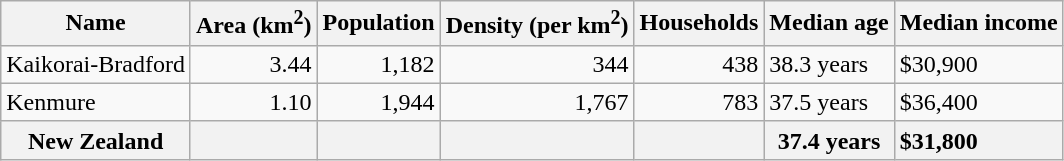<table class="wikitable">
<tr>
<th>Name</th>
<th>Area (km<sup>2</sup>)</th>
<th>Population</th>
<th>Density (per km<sup>2</sup>)</th>
<th>Households</th>
<th>Median age</th>
<th>Median income</th>
</tr>
<tr>
<td>Kaikorai-Bradford</td>
<td style="text-align:right;">3.44</td>
<td style="text-align:right;">1,182</td>
<td style="text-align:right;">344</td>
<td style="text-align:right;">438</td>
<td>38.3 years</td>
<td>$30,900</td>
</tr>
<tr>
<td>Kenmure</td>
<td style="text-align:right;">1.10</td>
<td style="text-align:right;">1,944</td>
<td style="text-align:right;">1,767</td>
<td style="text-align:right;">783</td>
<td>37.5 years</td>
<td>$36,400</td>
</tr>
<tr>
<th>New Zealand</th>
<th></th>
<th></th>
<th></th>
<th></th>
<th>37.4 years</th>
<th style="text-align:left;">$31,800</th>
</tr>
</table>
